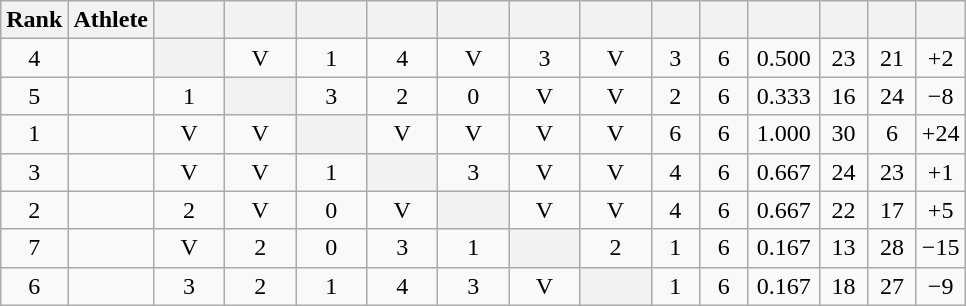<table class="wikitable" style="text-align:center">
<tr>
<th width=30>Rank</th>
<th>Athlete</th>
<th width="40"></th>
<th width="40"></th>
<th width="40"></th>
<th width="40"></th>
<th width="40"></th>
<th width="40"></th>
<th width="40"></th>
<th width="25"></th>
<th width="25"></th>
<th width="40"></th>
<th width="25"></th>
<th width="25"></th>
<th width="25"></th>
</tr>
<tr>
<td>4</td>
<td align=left></td>
<th></th>
<td>V</td>
<td>1</td>
<td>4</td>
<td>V</td>
<td>3</td>
<td>V</td>
<td>3</td>
<td>6</td>
<td>0.500</td>
<td>23</td>
<td>21</td>
<td>+2</td>
</tr>
<tr>
<td>5</td>
<td align=left></td>
<td>1</td>
<th></th>
<td>3</td>
<td>2</td>
<td>0</td>
<td>V</td>
<td>V</td>
<td>2</td>
<td>6</td>
<td>0.333</td>
<td>16</td>
<td>24</td>
<td>−8</td>
</tr>
<tr>
<td>1</td>
<td align=left></td>
<td>V</td>
<td>V</td>
<th></th>
<td>V</td>
<td>V</td>
<td>V</td>
<td>V</td>
<td>6</td>
<td>6</td>
<td>1.000</td>
<td>30</td>
<td>6</td>
<td>+24</td>
</tr>
<tr>
<td>3</td>
<td align=left></td>
<td>V</td>
<td>V</td>
<td>1</td>
<th></th>
<td>3</td>
<td>V</td>
<td>V</td>
<td>4</td>
<td>6</td>
<td>0.667</td>
<td>24</td>
<td>23</td>
<td>+1</td>
</tr>
<tr>
<td>2</td>
<td align=left></td>
<td>2</td>
<td>V</td>
<td>0</td>
<td>V</td>
<th></th>
<td>V</td>
<td>V</td>
<td>4</td>
<td>6</td>
<td>0.667</td>
<td>22</td>
<td>17</td>
<td>+5</td>
</tr>
<tr>
<td>7</td>
<td align=left></td>
<td>V</td>
<td>2</td>
<td>0</td>
<td>3</td>
<td>1</td>
<th></th>
<td>2</td>
<td>1</td>
<td>6</td>
<td>0.167</td>
<td>13</td>
<td>28</td>
<td>−15</td>
</tr>
<tr>
<td>6</td>
<td align=left></td>
<td>3</td>
<td>2</td>
<td>1</td>
<td>4</td>
<td>3</td>
<td>V</td>
<th></th>
<td>1</td>
<td>6</td>
<td>0.167</td>
<td>18</td>
<td>27</td>
<td>−9</td>
</tr>
</table>
